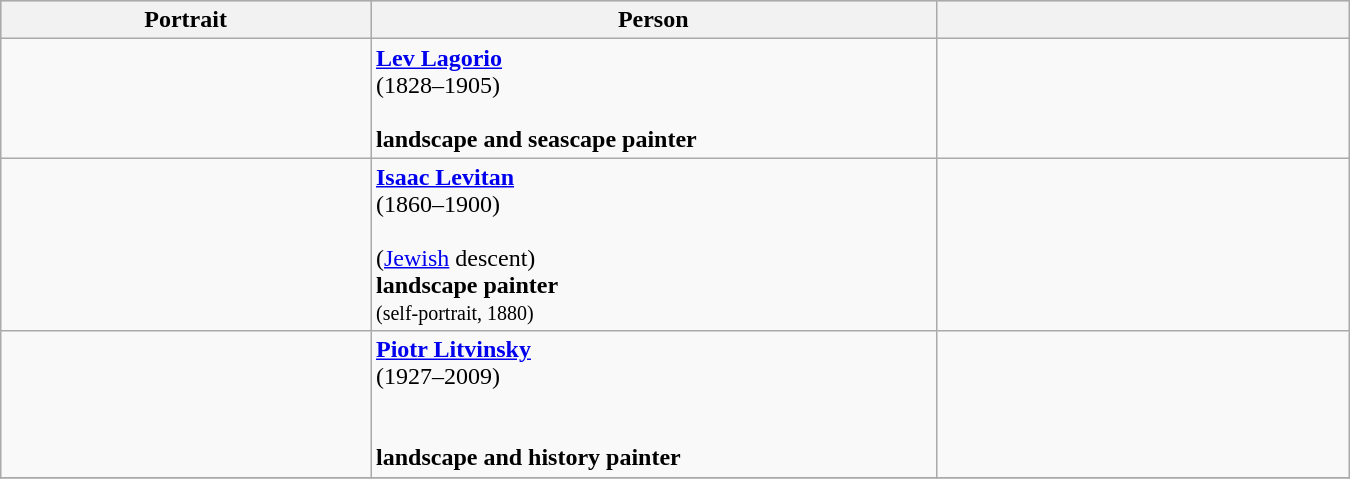<table class="wikitable" width=900pt>
<tr bgcolor="#cccccc">
<th width=17%>Portrait</th>
<th width=26%>Person</th>
<th width=19%></th>
</tr>
<tr>
<td align=center></td>
<td><strong><a href='#'>Lev Lagorio</a></strong><br>(1828–1905)<br> <br><strong>landscape and seascape painter</strong><br></td>
<td align=center></td>
</tr>
<tr>
<td align=center></td>
<td><strong><a href='#'>Isaac Levitan</a></strong><br>(1860–1900)<br> <br>(<a href='#'>Jewish</a> descent)<br><strong>landscape painter</strong><br><small>(self-portrait, 1880)</small></td>
<td align=center></td>
</tr>
<tr>
<td align=center></td>
<td><strong><a href='#'>Piotr Litvinsky</a></strong> <br>(1927–2009)<br><br><br><strong>landscape and history painter</strong></td>
<td align=center></td>
</tr>
<tr>
</tr>
</table>
